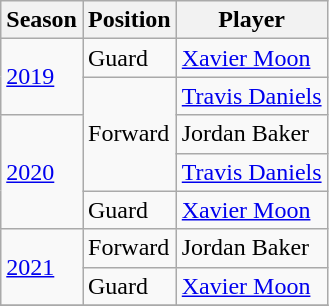<table class="wikitable">
<tr>
<th>Season</th>
<th>Position</th>
<th>Player</th>
</tr>
<tr>
<td rowspan="2"><a href='#'>2019</a></td>
<td>Guard</td>
<td><a href='#'>Xavier Moon</a></td>
</tr>
<tr>
<td rowspan="3">Forward</td>
<td><a href='#'>Travis Daniels</a></td>
</tr>
<tr>
<td rowspan="3"><a href='#'>2020</a></td>
<td>Jordan Baker</td>
</tr>
<tr>
<td><a href='#'>Travis Daniels</a></td>
</tr>
<tr>
<td>Guard</td>
<td><a href='#'>Xavier Moon</a></td>
</tr>
<tr>
<td rowspan="2"><a href='#'>2021</a></td>
<td>Forward</td>
<td>Jordan Baker</td>
</tr>
<tr>
<td>Guard</td>
<td><a href='#'>Xavier Moon</a></td>
</tr>
<tr>
</tr>
</table>
